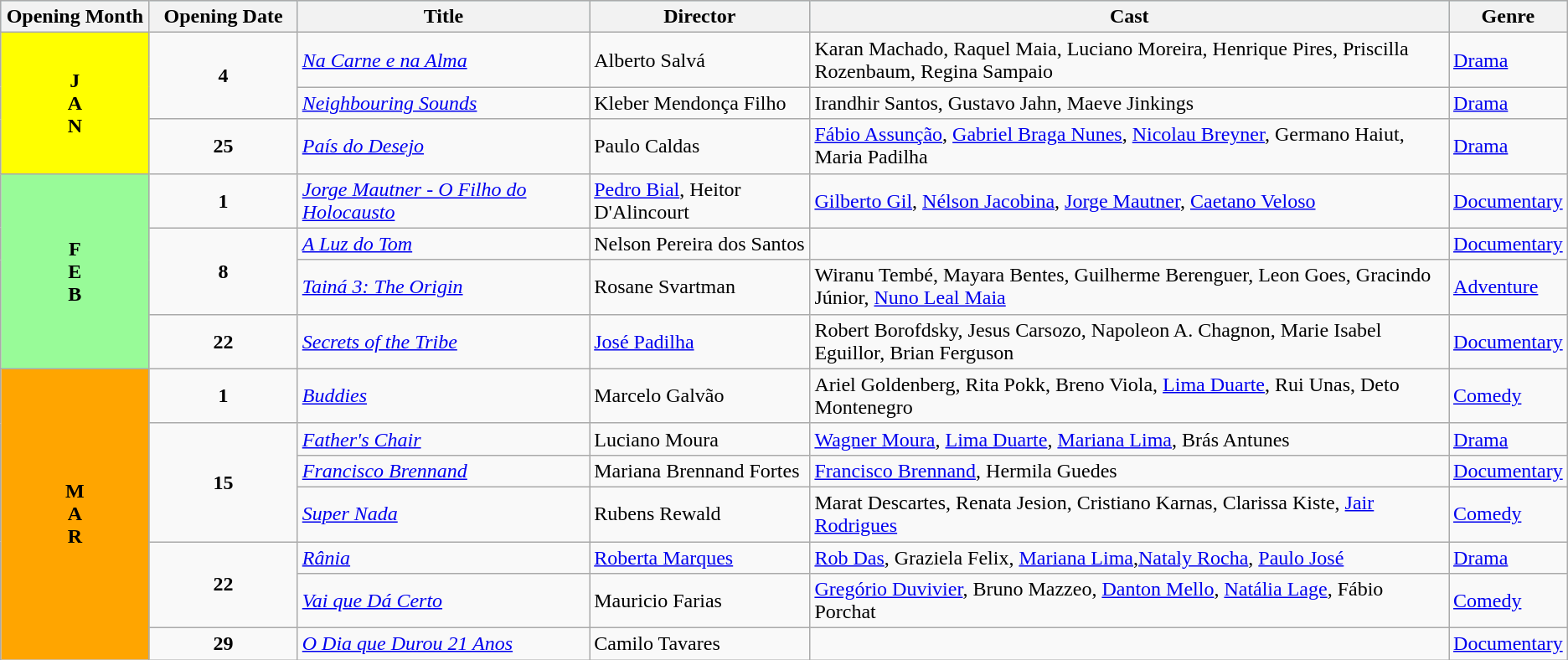<table class="wikitable sortable">
<tr style="background:#b0e0e6; text-align:center;">
<th style="width:10%;"><strong>Opening Month</strong></th>
<th style="width:10%;"><strong>Opening Date</strong></th>
<th style="width:20%;"><strong>Title</strong></th>
<th style="width:15%;"><strong>Director</strong></th>
<th style="width:55%;"><strong>Cast</strong></th>
<th style="width:5%;"><strong>Genre</strong></th>
</tr>
<tr>
<td rowspan="3" style="text-align:center; background:yellow;"><strong>J<br>A<br>N</strong></td>
<td rowspan="2" style="text-align:center;"><strong>4</strong></td>
<td><em><a href='#'>Na Carne e na Alma</a></em></td>
<td>Alberto Salvá</td>
<td>Karan Machado, Raquel Maia, Luciano Moreira, Henrique Pires, Priscilla Rozenbaum, Regina Sampaio</td>
<td><a href='#'>Drama</a></td>
</tr>
<tr>
<td><em><a href='#'>Neighbouring Sounds</a></em></td>
<td>Kleber Mendonça Filho</td>
<td>Irandhir Santos, Gustavo Jahn, Maeve Jinkings</td>
<td><a href='#'>Drama</a></td>
</tr>
<tr>
<td rowspan="1" style="text-align:center;"><strong>25</strong></td>
<td><em><a href='#'>País do Desejo</a></em></td>
<td>Paulo Caldas</td>
<td><a href='#'>Fábio Assunção</a>, <a href='#'>Gabriel Braga Nunes</a>, <a href='#'>Nicolau Breyner</a>, Germano Haiut, Maria Padilha</td>
<td><a href='#'>Drama</a></td>
</tr>
<tr>
<td rowspan="4" style="text-align:center; background:#98fb98; textcolor:#000;"><strong>F<br>E<br>B</strong></td>
<td rowspan="1" style="text-align:center;"><strong>1</strong></td>
<td><em><a href='#'>Jorge Mautner - O Filho do Holocausto</a></em></td>
<td><a href='#'>Pedro Bial</a>, Heitor D'Alincourt</td>
<td><a href='#'>Gilberto Gil</a>, <a href='#'>Nélson Jacobina</a>, <a href='#'>Jorge Mautner</a>, <a href='#'>Caetano Veloso</a></td>
<td><a href='#'>Documentary</a></td>
</tr>
<tr>
<td rowspan="2" style="text-align:center;"><strong>8</strong></td>
<td><em><a href='#'>A Luz do Tom</a></em></td>
<td>Nelson Pereira dos Santos</td>
<td></td>
<td><a href='#'>Documentary</a></td>
</tr>
<tr>
<td><em><a href='#'>Tainá 3: The Origin</a></em></td>
<td>Rosane Svartman</td>
<td>Wiranu Tembé, Mayara Bentes, Guilherme Berenguer, Leon Goes, Gracindo Júnior, <a href='#'>Nuno Leal Maia</a></td>
<td><a href='#'>Adventure</a></td>
</tr>
<tr>
<td rowspan="1" style="text-align:center;"><strong>22</strong></td>
<td><em><a href='#'>Secrets of the Tribe</a></em></td>
<td><a href='#'>José Padilha</a></td>
<td>Robert Borofdsky, Jesus Carsozo, Napoleon A. Chagnon, Marie Isabel Eguillor, Brian Ferguson</td>
<td><a href='#'>Documentary</a></td>
</tr>
<tr>
<td rowspan="7" style="text-align:center; background:orange;"><strong>M<br>A<br>R</strong></td>
<td rowspan="1" style="text-align:center;"><strong>1</strong></td>
<td><em><a href='#'>Buddies</a></em></td>
<td>Marcelo Galvão</td>
<td>Ariel Goldenberg, Rita Pokk, Breno Viola, <a href='#'>Lima Duarte</a>, Rui Unas, Deto Montenegro</td>
<td><a href='#'>Comedy</a></td>
</tr>
<tr>
<td rowspan="3" style="text-align:center;"><strong>15</strong></td>
<td><em><a href='#'>Father's Chair</a></em></td>
<td>Luciano Moura</td>
<td><a href='#'>Wagner Moura</a>, <a href='#'>Lima Duarte</a>, <a href='#'>Mariana Lima</a>, Brás Antunes</td>
<td><a href='#'>Drama</a></td>
</tr>
<tr>
<td><em><a href='#'>Francisco Brennand</a></em></td>
<td>Mariana Brennand Fortes</td>
<td><a href='#'>Francisco Brennand</a>, Hermila Guedes</td>
<td><a href='#'>Documentary</a></td>
</tr>
<tr>
<td><em><a href='#'>Super Nada</a></em></td>
<td>Rubens Rewald</td>
<td>Marat Descartes, Renata Jesion, Cristiano Karnas, Clarissa Kiste, <a href='#'>Jair Rodrigues</a></td>
<td><a href='#'>Comedy</a></td>
</tr>
<tr>
<td rowspan="2" style="text-align:center;"><strong>22</strong></td>
<td><em><a href='#'>Rânia</a></em></td>
<td><a href='#'>Roberta Marques</a></td>
<td><a href='#'>Rob Das</a>, Graziela Felix, <a href='#'>Mariana Lima</a>,<a href='#'>Nataly Rocha</a>, <a href='#'>Paulo José</a></td>
<td><a href='#'>Drama</a></td>
</tr>
<tr>
<td><em><a href='#'>Vai que Dá Certo</a></em></td>
<td>Mauricio Farias</td>
<td><a href='#'>Gregório Duvivier</a>, Bruno Mazzeo, <a href='#'>Danton Mello</a>, <a href='#'>Natália Lage</a>, Fábio Porchat</td>
<td><a href='#'>Comedy</a></td>
</tr>
<tr>
<td rowspan="1" style="text-align:center;"><strong>29</strong></td>
<td><em><a href='#'>O Dia que Durou 21 Anos</a></em></td>
<td>Camilo Tavares</td>
<td></td>
<td><a href='#'>Documentary</a></td>
</tr>
</table>
